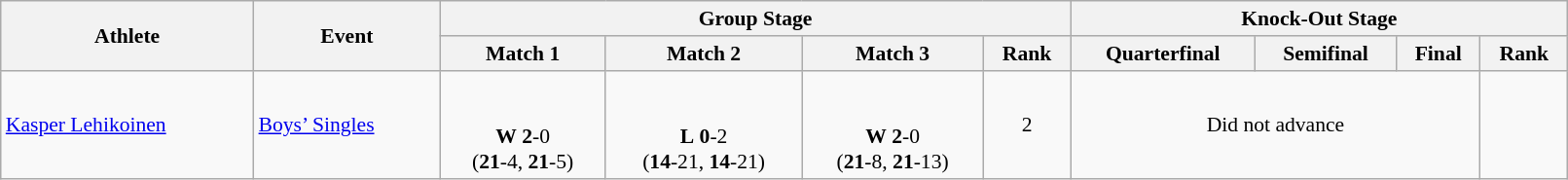<table class="wikitable" width="85%" style="text-align:left; font-size:90%">
<tr>
<th rowspan=2>Athlete</th>
<th rowspan=2>Event</th>
<th colspan=4>Group Stage</th>
<th colspan=4>Knock-Out Stage</th>
</tr>
<tr>
<th>Match 1</th>
<th>Match 2</th>
<th>Match 3</th>
<th>Rank</th>
<th>Quarterfinal</th>
<th>Semifinal</th>
<th>Final</th>
<th>Rank</th>
</tr>
<tr>
<td><a href='#'>Kasper Lehikoinen</a></td>
<td><a href='#'>Boys’ Singles</a></td>
<td align=center> <br><br><strong>W</strong> <strong>2</strong>-0 <br> (<strong>21</strong>-4, <strong>21</strong>-5)</td>
<td align=center> <br><br><strong>L</strong> <strong>0</strong>-2 <br> (<strong>14</strong>-21, <strong>14</strong>-21)</td>
<td align=center> <br><br><strong>W</strong> <strong>2</strong>-0 <br> (<strong>21</strong>-8, <strong>21</strong>-13)</td>
<td align=center>2</td>
<td colspan="3" align=center>Did not advance</td>
<td align=center></td>
</tr>
</table>
